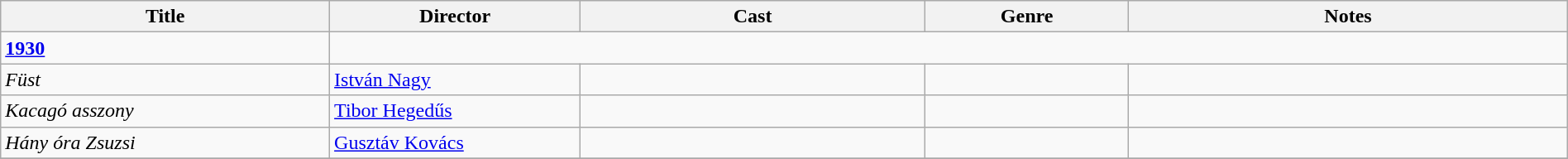<table class="wikitable" style="width:100%;">
<tr>
<th style="width:21%;">Title</th>
<th style="width:16%;">Director</th>
<th style="width:22%;">Cast</th>
<th style="width:13%;">Genre</th>
<th style="width:28%;">Notes</th>
</tr>
<tr>
<td><strong><a href='#'>1930</a></strong></td>
</tr>
<tr>
<td><em>Füst</em></td>
<td><a href='#'>István Nagy</a></td>
<td></td>
<td></td>
<td></td>
</tr>
<tr>
<td><em>Kacagó asszony</em></td>
<td><a href='#'>Tibor Hegedűs</a></td>
<td></td>
<td></td>
<td></td>
</tr>
<tr>
<td><em>Hány óra Zsuzsi</em></td>
<td><a href='#'>Gusztáv Kovács</a></td>
<td></td>
<td></td>
<td></td>
</tr>
<tr>
</tr>
</table>
